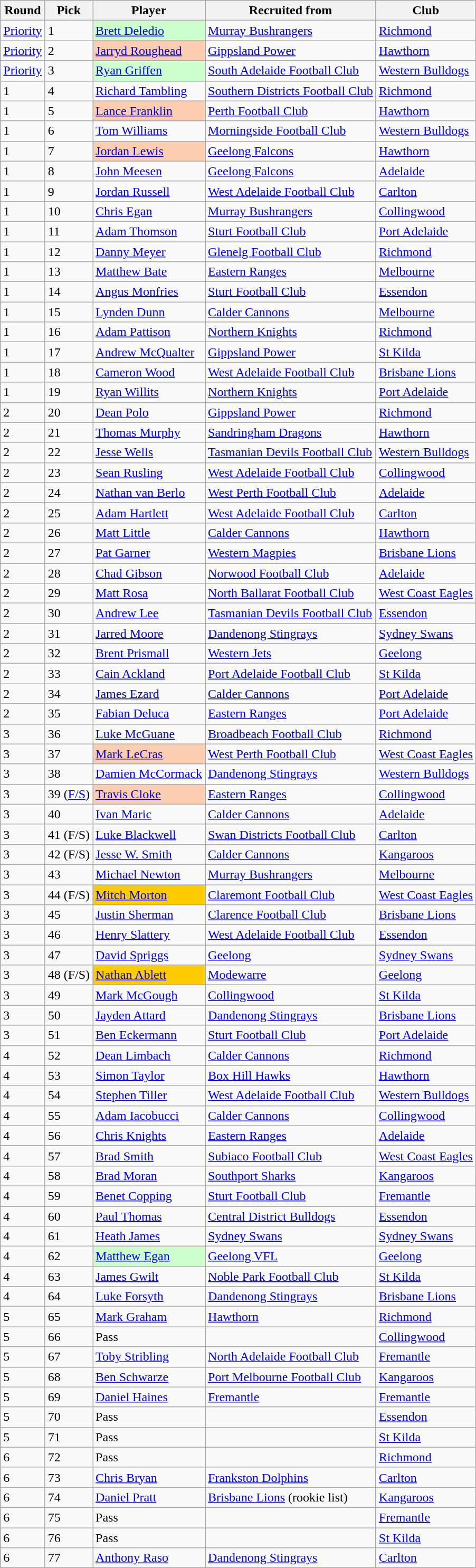<table class="wikitable sortable">
<tr>
<th>Round</th>
<th>Pick</th>
<th>Player</th>
<th>Recruited from</th>
<th>Club</th>
</tr>
<tr>
<td><a href='#'>Priority</a></td>
<td>1</td>
<td bgcolor="#CCFFCC"><a href='#'>Brett Deledio</a></td>
<td><a href='#'>Murray Bushrangers</a></td>
<td><a href='#'>Richmond</a></td>
</tr>
<tr>
<td><a href='#'>Priority</a></td>
<td>2</td>
<td bgcolor="#FBCEB1"><a href='#'>Jarryd Roughead</a></td>
<td><a href='#'>Gippsland Power</a></td>
<td><a href='#'>Hawthorn</a></td>
</tr>
<tr>
<td><a href='#'>Priority</a></td>
<td>3</td>
<td bgcolor="#CCFFCC"><a href='#'>Ryan Griffen</a></td>
<td><a href='#'>South Adelaide Football Club</a></td>
<td><a href='#'>Western Bulldogs</a></td>
</tr>
<tr>
<td>1</td>
<td>4</td>
<td><a href='#'>Richard Tambling</a></td>
<td><a href='#'>Southern Districts Football Club</a></td>
<td><a href='#'>Richmond</a></td>
</tr>
<tr>
<td>1</td>
<td>5</td>
<td bgcolor="#FBCEB1"><a href='#'>Lance Franklin</a></td>
<td><a href='#'>Perth Football Club</a></td>
<td><a href='#'>Hawthorn</a></td>
</tr>
<tr>
<td>1</td>
<td>6</td>
<td><a href='#'>Tom Williams</a></td>
<td><a href='#'>Morningside Football Club</a></td>
<td><a href='#'>Western Bulldogs</a></td>
</tr>
<tr>
<td>1</td>
<td>7</td>
<td bgcolor="#FBCEB1"><a href='#'>Jordan Lewis</a></td>
<td><a href='#'>Geelong Falcons</a></td>
<td><a href='#'>Hawthorn</a></td>
</tr>
<tr>
<td>1</td>
<td>8</td>
<td><a href='#'>John Meesen</a></td>
<td><a href='#'>Geelong Falcons</a></td>
<td><a href='#'>Adelaide</a></td>
</tr>
<tr>
<td>1</td>
<td>9</td>
<td><a href='#'>Jordan Russell</a></td>
<td><a href='#'>West Adelaide Football Club</a></td>
<td><a href='#'>Carlton</a></td>
</tr>
<tr>
<td>1</td>
<td>10</td>
<td><a href='#'>Chris Egan</a></td>
<td><a href='#'>Murray Bushrangers</a></td>
<td><a href='#'>Collingwood</a></td>
</tr>
<tr>
<td>1</td>
<td>11</td>
<td><a href='#'>Adam Thomson</a></td>
<td><a href='#'>Sturt Football Club</a></td>
<td><a href='#'>Port Adelaide</a></td>
</tr>
<tr>
<td>1</td>
<td>12</td>
<td><a href='#'>Danny Meyer</a></td>
<td><a href='#'>Glenelg Football Club</a></td>
<td><a href='#'>Richmond</a></td>
</tr>
<tr>
<td>1</td>
<td>13</td>
<td><a href='#'>Matthew Bate</a></td>
<td><a href='#'>Eastern Ranges</a></td>
<td><a href='#'>Melbourne</a></td>
</tr>
<tr>
<td>1</td>
<td>14</td>
<td><a href='#'>Angus Monfries</a></td>
<td><a href='#'>Sturt Football Club</a></td>
<td><a href='#'>Essendon</a></td>
</tr>
<tr>
<td>1</td>
<td>15</td>
<td><a href='#'>Lynden Dunn</a></td>
<td><a href='#'>Calder Cannons</a></td>
<td><a href='#'>Melbourne</a></td>
</tr>
<tr>
<td>1</td>
<td>16</td>
<td><a href='#'>Adam Pattison</a></td>
<td><a href='#'>Northern Knights</a></td>
<td><a href='#'>Richmond</a></td>
</tr>
<tr>
<td>1</td>
<td>17</td>
<td><a href='#'>Andrew McQualter</a></td>
<td><a href='#'>Gippsland Power</a></td>
<td><a href='#'>St Kilda</a></td>
</tr>
<tr>
<td>1</td>
<td>18</td>
<td><a href='#'>Cameron Wood</a></td>
<td><a href='#'>West Adelaide Football Club</a></td>
<td><a href='#'>Brisbane Lions</a></td>
</tr>
<tr>
<td>1</td>
<td>19</td>
<td><a href='#'>Ryan Willits</a></td>
<td><a href='#'>Northern Knights</a></td>
<td><a href='#'>Port Adelaide</a></td>
</tr>
<tr>
<td>2</td>
<td>20</td>
<td><a href='#'>Dean Polo</a></td>
<td><a href='#'>Gippsland Power</a></td>
<td><a href='#'>Richmond</a></td>
</tr>
<tr>
<td>2</td>
<td>21</td>
<td><a href='#'>Thomas Murphy</a></td>
<td><a href='#'>Sandringham Dragons</a></td>
<td><a href='#'>Hawthorn</a></td>
</tr>
<tr>
<td>2</td>
<td>22</td>
<td><a href='#'>Jesse Wells</a></td>
<td><a href='#'>Tasmanian Devils Football Club</a></td>
<td><a href='#'>Western Bulldogs</a></td>
</tr>
<tr>
<td>2</td>
<td>23</td>
<td><a href='#'>Sean Rusling</a></td>
<td><a href='#'>West Adelaide Football Club</a></td>
<td><a href='#'>Collingwood</a></td>
</tr>
<tr>
<td>2</td>
<td>24</td>
<td><a href='#'>Nathan van Berlo</a></td>
<td><a href='#'>West Perth Football Club</a></td>
<td><a href='#'>Adelaide</a></td>
</tr>
<tr>
<td>2</td>
<td>25</td>
<td><a href='#'>Adam Hartlett</a></td>
<td><a href='#'>West Adelaide Football Club</a></td>
<td><a href='#'>Carlton</a></td>
</tr>
<tr>
<td>2</td>
<td>26</td>
<td><a href='#'>Matt Little</a></td>
<td><a href='#'>Calder Cannons</a></td>
<td><a href='#'>Hawthorn</a></td>
</tr>
<tr>
<td>2</td>
<td>27</td>
<td><a href='#'>Pat Garner</a></td>
<td><a href='#'>Western Magpies</a></td>
<td><a href='#'>Brisbane Lions</a></td>
</tr>
<tr>
<td>2</td>
<td>28</td>
<td><a href='#'>Chad Gibson</a></td>
<td><a href='#'>Norwood Football Club</a></td>
<td><a href='#'>Adelaide</a></td>
</tr>
<tr>
<td>2</td>
<td>29</td>
<td><a href='#'>Matt Rosa</a></td>
<td><a href='#'>North Ballarat Football Club</a></td>
<td><a href='#'>West Coast Eagles</a></td>
</tr>
<tr>
<td>2</td>
<td>30</td>
<td><a href='#'>Andrew Lee</a></td>
<td><a href='#'>Tasmanian Devils Football Club</a></td>
<td><a href='#'>Essendon</a></td>
</tr>
<tr>
<td>2</td>
<td>31</td>
<td><a href='#'>Jarred Moore</a></td>
<td><a href='#'>Dandenong Stingrays</a></td>
<td><a href='#'>Sydney Swans</a></td>
</tr>
<tr>
<td>2</td>
<td>32</td>
<td><a href='#'>Brent Prismall</a></td>
<td><a href='#'>Western Jets</a></td>
<td><a href='#'>Geelong</a></td>
</tr>
<tr>
<td>2</td>
<td>33</td>
<td><a href='#'>Cain Ackland</a></td>
<td><a href='#'>Port Adelaide Football Club</a></td>
<td><a href='#'>St Kilda</a></td>
</tr>
<tr>
<td>2</td>
<td>34</td>
<td><a href='#'>James Ezard</a></td>
<td><a href='#'>Calder Cannons</a></td>
<td><a href='#'>Port Adelaide</a></td>
</tr>
<tr>
<td>2</td>
<td>35</td>
<td><a href='#'>Fabian Deluca</a></td>
<td><a href='#'>Eastern Ranges</a></td>
<td><a href='#'>Port Adelaide</a></td>
</tr>
<tr>
<td>3</td>
<td>36</td>
<td><a href='#'>Luke McGuane</a></td>
<td><a href='#'>Broadbeach Football Club</a></td>
<td><a href='#'>Richmond</a></td>
</tr>
<tr>
<td>3</td>
<td>37</td>
<td bgcolor="#FBCEB1"><a href='#'>Mark LeCras</a></td>
<td><a href='#'>West Perth Football Club</a></td>
<td><a href='#'>West Coast Eagles</a></td>
</tr>
<tr>
<td>3</td>
<td>38</td>
<td><a href='#'>Damien McCormack</a></td>
<td><a href='#'>Dandenong Stingrays</a></td>
<td><a href='#'>Western Bulldogs</a></td>
</tr>
<tr>
<td>3</td>
<td>39 (<a href='#'>F/S</a>)</td>
<td bgcolor="#FBCEB1"><a href='#'>Travis Cloke</a></td>
<td><a href='#'>Eastern Ranges</a></td>
<td><a href='#'>Collingwood</a></td>
</tr>
<tr>
<td>3</td>
<td>40</td>
<td><a href='#'>Ivan Maric</a></td>
<td><a href='#'>Calder Cannons</a></td>
<td><a href='#'>Adelaide</a></td>
</tr>
<tr>
<td>3</td>
<td>41 (F/S)</td>
<td><a href='#'>Luke Blackwell</a></td>
<td><a href='#'>Swan Districts Football Club</a></td>
<td><a href='#'>Carlton</a></td>
</tr>
<tr>
<td>3</td>
<td>42 (F/S)</td>
<td><a href='#'>Jesse W. Smith</a></td>
<td><a href='#'>Calder Cannons</a></td>
<td><a href='#'>Kangaroos</a></td>
</tr>
<tr>
<td>3</td>
<td>43</td>
<td><a href='#'>Michael Newton</a></td>
<td><a href='#'>Murray Bushrangers</a></td>
<td><a href='#'>Melbourne</a></td>
</tr>
<tr>
<td>3</td>
<td>44 (F/S)</td>
<td bgcolor="#FFCC00"><a href='#'>Mitch Morton</a></td>
<td><a href='#'>Claremont Football Club</a></td>
<td><a href='#'>West Coast Eagles</a></td>
</tr>
<tr>
<td>3</td>
<td>45</td>
<td><a href='#'>Justin Sherman</a></td>
<td><a href='#'>Clarence Football Club</a></td>
<td><a href='#'>Brisbane Lions</a></td>
</tr>
<tr>
<td>3</td>
<td>46</td>
<td><a href='#'>Henry Slattery</a></td>
<td><a href='#'>West Adelaide Football Club</a></td>
<td><a href='#'>Essendon</a></td>
</tr>
<tr>
<td>3</td>
<td>47</td>
<td><a href='#'>David Spriggs</a></td>
<td><a href='#'>Geelong</a></td>
<td><a href='#'>Sydney Swans</a></td>
</tr>
<tr>
<td>3</td>
<td>48 (F/S)</td>
<td bgcolor="#FFCC00"><a href='#'>Nathan Ablett</a></td>
<td><a href='#'>Modewarre</a></td>
<td><a href='#'>Geelong</a></td>
</tr>
<tr>
<td>3</td>
<td>49</td>
<td><a href='#'>Mark McGough</a></td>
<td><a href='#'>Collingwood</a></td>
<td><a href='#'>St Kilda</a></td>
</tr>
<tr>
<td>3</td>
<td>50</td>
<td><a href='#'>Jayden Attard</a></td>
<td><a href='#'>Dandenong Stingrays</a></td>
<td><a href='#'>Brisbane Lions</a></td>
</tr>
<tr>
<td>3</td>
<td>51</td>
<td><a href='#'>Ben Eckermann</a></td>
<td><a href='#'>Sturt Football Club</a></td>
<td><a href='#'>Port Adelaide</a></td>
</tr>
<tr>
<td>4</td>
<td>52</td>
<td><a href='#'>Dean Limbach</a></td>
<td><a href='#'>Calder Cannons</a></td>
<td><a href='#'>Richmond</a></td>
</tr>
<tr>
<td>4</td>
<td>53</td>
<td><a href='#'>Simon Taylor</a></td>
<td><a href='#'>Box Hill Hawks</a></td>
<td><a href='#'>Hawthorn</a></td>
</tr>
<tr>
<td>4</td>
<td>54</td>
<td><a href='#'>Stephen Tiller</a></td>
<td><a href='#'>West Adelaide Football Club</a></td>
<td><a href='#'>Western Bulldogs</a></td>
</tr>
<tr>
<td>4</td>
<td>55</td>
<td><a href='#'>Adam Iacobucci</a></td>
<td><a href='#'>Calder Cannons</a></td>
<td><a href='#'>Collingwood</a></td>
</tr>
<tr>
<td>4</td>
<td>56</td>
<td><a href='#'>Chris Knights</a></td>
<td><a href='#'>Eastern Ranges</a></td>
<td><a href='#'>Adelaide</a></td>
</tr>
<tr>
<td>4</td>
<td>57</td>
<td><a href='#'>Brad Smith</a></td>
<td><a href='#'>Subiaco Football Club</a></td>
<td><a href='#'>West Coast Eagles</a></td>
</tr>
<tr>
<td>4</td>
<td>58</td>
<td><a href='#'>Brad Moran</a></td>
<td><a href='#'>Southport Sharks</a></td>
<td><a href='#'>Kangaroos</a></td>
</tr>
<tr>
<td>4</td>
<td>59</td>
<td><a href='#'>Benet Copping</a></td>
<td><a href='#'>Sturt Football Club</a></td>
<td><a href='#'>Fremantle</a></td>
</tr>
<tr>
<td>4</td>
<td>60</td>
<td><a href='#'>Paul Thomas</a></td>
<td><a href='#'>Central District Bulldogs</a></td>
<td><a href='#'>Essendon</a></td>
</tr>
<tr>
<td>4</td>
<td>61</td>
<td><a href='#'>Heath James</a></td>
<td><a href='#'>Sydney Swans</a></td>
<td><a href='#'>Sydney Swans</a></td>
</tr>
<tr>
<td>4</td>
<td>62</td>
<td bgcolor="#CCFFCC"><a href='#'>Matthew Egan</a></td>
<td><a href='#'>Geelong VFL</a></td>
<td><a href='#'>Geelong</a></td>
</tr>
<tr>
<td>4</td>
<td>63</td>
<td><a href='#'>James Gwilt</a></td>
<td><a href='#'>Noble Park Football Club</a></td>
<td><a href='#'>St Kilda</a></td>
</tr>
<tr>
<td>4</td>
<td>64</td>
<td><a href='#'>Luke Forsyth</a></td>
<td><a href='#'>Dandenong Stingrays</a></td>
<td><a href='#'>Brisbane Lions</a></td>
</tr>
<tr>
<td>5</td>
<td>65</td>
<td><a href='#'>Mark Graham</a></td>
<td><a href='#'>Hawthorn</a></td>
<td><a href='#'>Richmond</a></td>
</tr>
<tr>
<td>5</td>
<td>66</td>
<td>Pass</td>
<td></td>
<td><a href='#'>Collingwood</a></td>
</tr>
<tr>
<td>5</td>
<td>67</td>
<td><a href='#'>Toby Stribling</a></td>
<td><a href='#'>North Adelaide Football Club</a></td>
<td><a href='#'>Fremantle</a></td>
</tr>
<tr>
<td>5</td>
<td>68</td>
<td><a href='#'>Ben Schwarze</a></td>
<td><a href='#'>Port Melbourne Football Club</a></td>
<td><a href='#'>Kangaroos</a></td>
</tr>
<tr>
<td>5</td>
<td>69</td>
<td><a href='#'>Daniel Haines</a></td>
<td><a href='#'>Fremantle</a></td>
<td><a href='#'>Fremantle</a></td>
</tr>
<tr>
<td>5</td>
<td>70</td>
<td>Pass</td>
<td></td>
<td><a href='#'>Essendon</a></td>
</tr>
<tr>
<td>5</td>
<td>71</td>
<td>Pass</td>
<td></td>
<td><a href='#'>St Kilda</a></td>
</tr>
<tr>
<td>6</td>
<td>72</td>
<td>Pass</td>
<td></td>
<td><a href='#'>Richmond</a></td>
</tr>
<tr>
<td>6</td>
<td>73</td>
<td><a href='#'>Chris Bryan</a></td>
<td><a href='#'>Frankston Dolphins</a></td>
<td><a href='#'>Carlton</a></td>
</tr>
<tr>
<td>6</td>
<td>74</td>
<td><a href='#'>Daniel Pratt</a></td>
<td><a href='#'>Brisbane Lions</a> (rookie list)</td>
<td><a href='#'>Kangaroos</a></td>
</tr>
<tr>
<td>6</td>
<td>75</td>
<td>Pass</td>
<td></td>
<td><a href='#'>Fremantle</a></td>
</tr>
<tr>
<td>6</td>
<td>76</td>
<td>Pass</td>
<td></td>
<td><a href='#'>St Kilda</a></td>
</tr>
<tr>
<td>6</td>
<td>77</td>
<td><a href='#'>Anthony Raso</a></td>
<td><a href='#'>Dandenong Stingrays</a></td>
<td><a href='#'>Carlton</a></td>
</tr>
</table>
